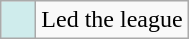<table class="wikitable">
<tr>
<td style="background:#CFECEC; width:1em"></td>
<td>Led the league</td>
</tr>
</table>
